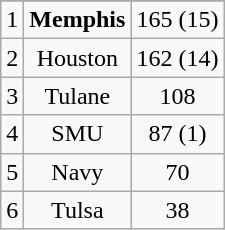<table class="wikitable" style="display: inline-table;">
<tr align="center">
</tr>
<tr align="center">
<td>1</td>
<td><strong>Memphis</strong></td>
<td>165 (15)</td>
</tr>
<tr align="center">
<td>2</td>
<td>Houston</td>
<td>162 (14)</td>
</tr>
<tr align="center">
<td>3</td>
<td>Tulane</td>
<td>108</td>
</tr>
<tr align="center">
<td>4</td>
<td>SMU</td>
<td>87 (1)</td>
</tr>
<tr align="center">
<td>5</td>
<td>Navy</td>
<td>70</td>
</tr>
<tr align="center">
<td>6</td>
<td>Tulsa</td>
<td>38</td>
</tr>
</table>
